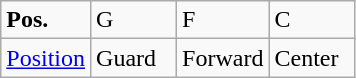<table class="wikitable">
<tr>
<td width="50"><strong>Pos.</strong></td>
<td width="50">G</td>
<td width="50">F</td>
<td width="50">C</td>
</tr>
<tr>
<td><a href='#'>Position</a></td>
<td>Guard</td>
<td>Forward</td>
<td>Center</td>
</tr>
</table>
